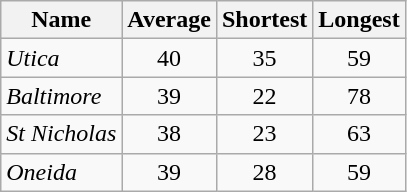<table Class="wikitable">
<tr>
<th>Name</th>
<th>Average</th>
<th>Shortest</th>
<th>Longest</th>
</tr>
<tr>
<td><em>Utica</em></td>
<td style="text-align:center;">40</td>
<td style="text-align:center;">35</td>
<td style="text-align:center;">59</td>
</tr>
<tr>
<td><em>Baltimore</em></td>
<td style="text-align:center;">39</td>
<td style="text-align:center;">22</td>
<td style="text-align:center;">78</td>
</tr>
<tr>
<td><em>St Nicholas</em></td>
<td style="text-align:center;">38</td>
<td style="text-align:center;">23</td>
<td style="text-align:center;">63</td>
</tr>
<tr>
<td><em>Oneida</em></td>
<td style="text-align:center;">39</td>
<td style="text-align:center;">28</td>
<td style="text-align:center;">59</td>
</tr>
</table>
